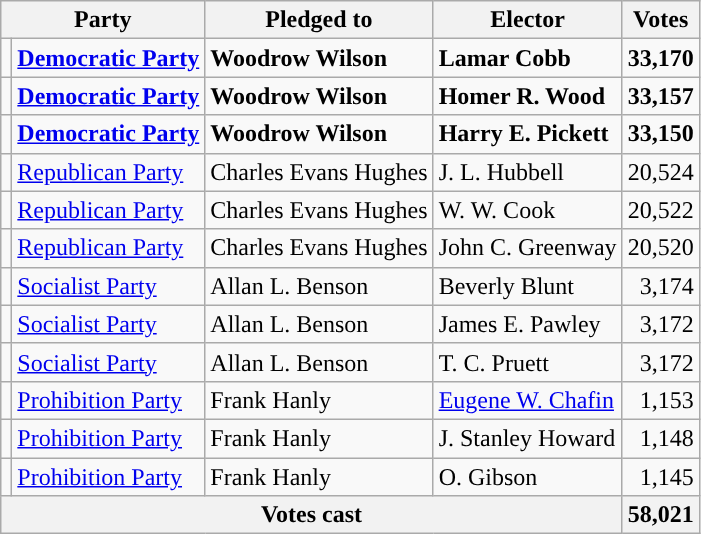<table class="wikitable">
<tr>
<th colspan=2>Party</th>
<th>Pledged to</th>
<th>Elector</th>
<th>Votes</th>
</tr>
<tr style="font-weight:bold">
<td bgcolor=></td>
<td><a href='#'>Democratic Party</a></td>
<td>Woodrow Wilson</td>
<td>Lamar Cobb</td>
<td align=right>33,170</td>
</tr>
<tr style="font-weight:bold">
<td bgcolor=></td>
<td><a href='#'>Democratic Party</a></td>
<td>Woodrow Wilson</td>
<td>Homer R. Wood</td>
<td align=right>33,157</td>
</tr>
<tr style="font-weight:bold">
<td bgcolor=></td>
<td><a href='#'>Democratic Party</a></td>
<td>Woodrow Wilson</td>
<td>Harry E. Pickett</td>
<td align=right>33,150</td>
</tr>
<tr>
<td></td>
<td><a href='#'>Republican Party</a></td>
<td>Charles Evans Hughes</td>
<td>J. L. Hubbell</td>
<td align="right">20,524</td>
</tr>
<tr>
<td></td>
<td><a href='#'>Republican Party</a></td>
<td>Charles Evans Hughes</td>
<td>W. W. Cook</td>
<td align="right">20,522</td>
</tr>
<tr>
<td></td>
<td><a href='#'>Republican Party</a></td>
<td>Charles Evans Hughes</td>
<td>John C. Greenway</td>
<td align="right">20,520</td>
</tr>
<tr>
<td bgcolor=></td>
<td><a href='#'>Socialist Party</a></td>
<td>Allan L. Benson</td>
<td>Beverly Blunt</td>
<td align="right">3,174</td>
</tr>
<tr>
<td bgcolor=></td>
<td><a href='#'>Socialist Party</a></td>
<td>Allan L. Benson</td>
<td>James E. Pawley</td>
<td align="right">3,172</td>
</tr>
<tr>
<td bgcolor=></td>
<td><a href='#'>Socialist Party</a></td>
<td>Allan L. Benson</td>
<td>T. C. Pruett</td>
<td align="right">3,172</td>
</tr>
<tr>
<td></td>
<td><a href='#'>Prohibition Party</a></td>
<td>Frank Hanly</td>
<td><a href='#'>Eugene W. Chafin</a></td>
<td align=right>1,153</td>
</tr>
<tr>
<td></td>
<td><a href='#'>Prohibition Party</a></td>
<td>Frank Hanly</td>
<td>J. Stanley Howard</td>
<td align=right>1,148</td>
</tr>
<tr ">
<td></td>
<td><a href='#'>Prohibition Party</a></td>
<td>Frank Hanly</td>
<td>O. Gibson</td>
<td align=right>1,145</td>
</tr>
<tr>
<th colspan="4">Votes cast</th>
<th>58,021</th>
</tr>
</table>
